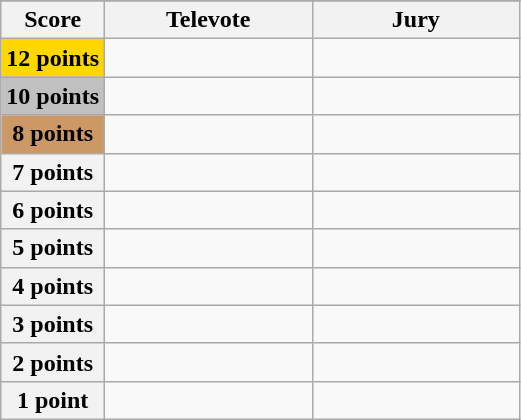<table class="wikitable">
<tr>
</tr>
<tr>
<th scope="col" width="20%">Score</th>
<th scope="col" width="40%">Televote</th>
<th scope="col" width="40%">Jury</th>
</tr>
<tr>
<th scope="row" style="background:gold">12 points</th>
<td></td>
<td></td>
</tr>
<tr>
<th scope="row" style="background:silver">10 points</th>
<td></td>
<td></td>
</tr>
<tr>
<th scope="row" style="background:#CC9966">8 points</th>
<td></td>
<td></td>
</tr>
<tr>
<th scope="row">7 points</th>
<td></td>
<td></td>
</tr>
<tr>
<th scope="row">6 points</th>
<td></td>
<td></td>
</tr>
<tr>
<th scope="row">5 points</th>
<td></td>
<td></td>
</tr>
<tr>
<th scope="row">4 points</th>
<td></td>
<td></td>
</tr>
<tr>
<th scope="row">3 points</th>
<td></td>
<td></td>
</tr>
<tr>
<th scope="row">2 points</th>
<td></td>
<td></td>
</tr>
<tr>
<th scope="row">1 point</th>
<td></td>
<td></td>
</tr>
</table>
